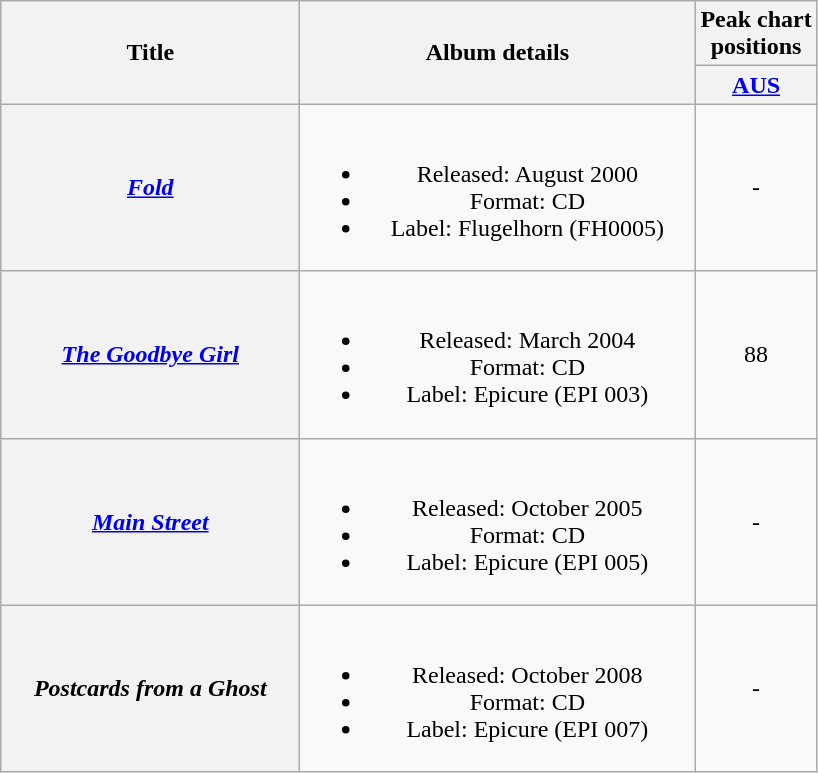<table class="wikitable plainrowheaders" style="text-align:center;" border="1">
<tr>
<th scope="col" rowspan="2" style="width:12em;">Title</th>
<th scope="col" rowspan="2" style="width:16em;">Album details</th>
<th scope="col" colspan="1">Peak chart<br>positions</th>
</tr>
<tr>
<th scope="col" style="text-align:center;"><a href='#'>AUS</a><br></th>
</tr>
<tr>
<th scope="row"><em><a href='#'>Fold</a></em></th>
<td><br><ul><li>Released: August 2000</li><li>Format: CD</li><li>Label: Flugelhorn (FH0005)</li></ul></td>
<td align="center">-</td>
</tr>
<tr>
<th scope="row"><em><a href='#'>The Goodbye Girl</a></em></th>
<td><br><ul><li>Released: March 2004</li><li>Format: CD</li><li>Label: Epicure (EPI 003)</li></ul></td>
<td align="center">88</td>
</tr>
<tr>
<th scope="row"><em><a href='#'>Main Street</a></em></th>
<td><br><ul><li>Released: October 2005</li><li>Format: CD</li><li>Label: Epicure (EPI 005)</li></ul></td>
<td align="center">-</td>
</tr>
<tr>
<th scope="row"><em>Postcards from a Ghost</em></th>
<td><br><ul><li>Released: October 2008</li><li>Format: CD</li><li>Label: Epicure (EPI 007)</li></ul></td>
<td align="center">-</td>
</tr>
</table>
